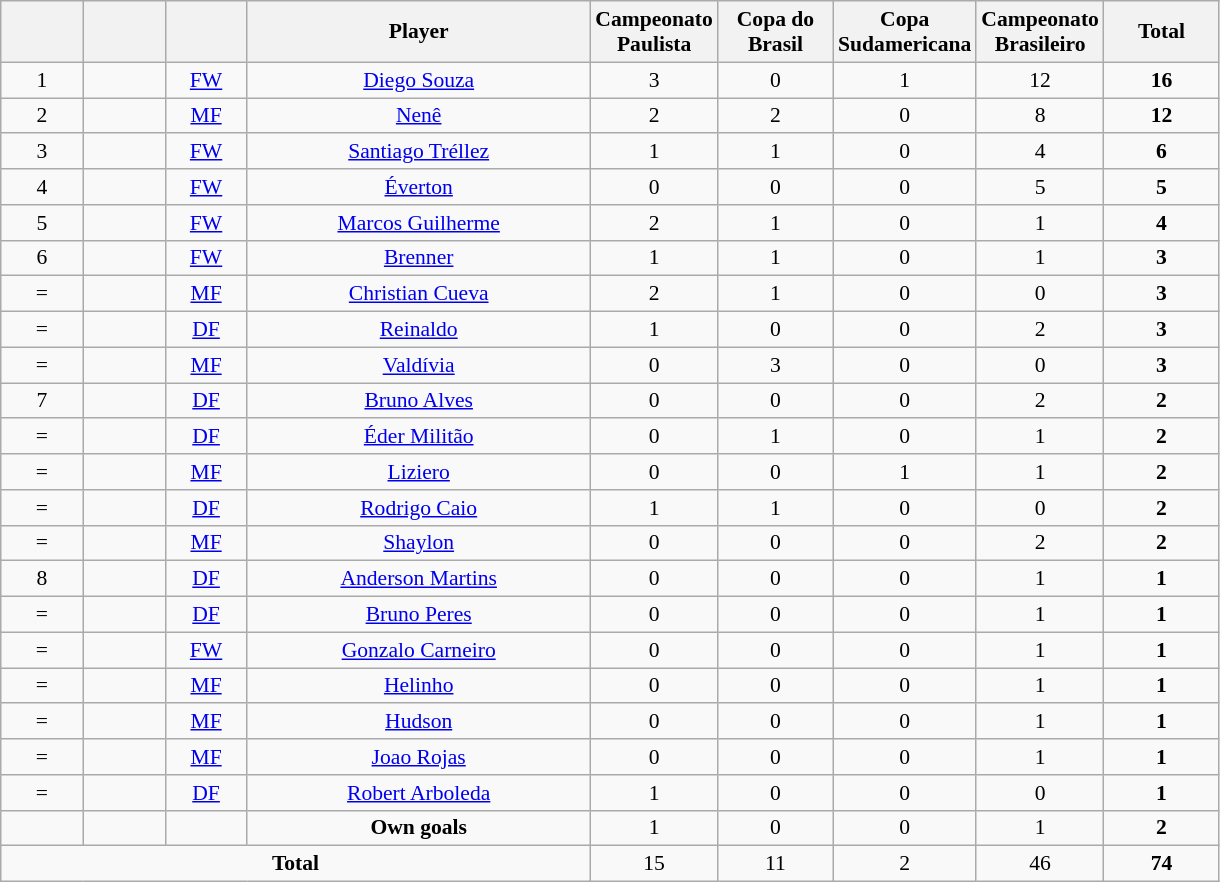<table class="wikitable" style="font-size: 90%; text-align: center;">
<tr>
<th width=48></th>
<th width=48></th>
<th width=48></th>
<th width=222>Player</th>
<th width=70>Campeonato Paulista</th>
<th width=70>Copa do Brasil</th>
<th width=70>Copa Sudamericana</th>
<th width=70>Campeonato Brasileiro</th>
<th width=70>Total</th>
</tr>
<tr>
<td>1</td>
<td></td>
<td><a href='#'>FW</a></td>
<td><a href='#'>Diego Souza</a></td>
<td>3</td>
<td>0</td>
<td>1</td>
<td>12</td>
<td><strong>16</strong></td>
</tr>
<tr>
<td>2</td>
<td></td>
<td><a href='#'>MF</a></td>
<td><a href='#'>Nenê</a></td>
<td>2</td>
<td>2</td>
<td>0</td>
<td>8</td>
<td><strong>12</strong></td>
</tr>
<tr>
<td>3</td>
<td></td>
<td><a href='#'>FW</a></td>
<td><a href='#'>Santiago Tréllez</a></td>
<td>1</td>
<td>1</td>
<td>0</td>
<td>4</td>
<td><strong>6</strong></td>
</tr>
<tr>
<td>4</td>
<td></td>
<td><a href='#'>FW</a></td>
<td><a href='#'>Éverton</a></td>
<td>0</td>
<td>0</td>
<td>0</td>
<td>5</td>
<td><strong>5</strong></td>
</tr>
<tr>
<td>5</td>
<td></td>
<td><a href='#'>FW</a></td>
<td><a href='#'>Marcos Guilherme</a></td>
<td>2</td>
<td>1</td>
<td>0</td>
<td>1</td>
<td><strong>4</strong></td>
</tr>
<tr>
<td>6</td>
<td></td>
<td><a href='#'>FW</a></td>
<td><a href='#'>Brenner</a></td>
<td>1</td>
<td>1</td>
<td>0</td>
<td>1</td>
<td><strong>3</strong></td>
</tr>
<tr>
<td>=</td>
<td></td>
<td><a href='#'>MF</a></td>
<td><a href='#'>Christian Cueva</a></td>
<td>2</td>
<td>1</td>
<td>0</td>
<td>0</td>
<td><strong>3</strong></td>
</tr>
<tr>
<td>=</td>
<td></td>
<td><a href='#'>DF</a></td>
<td><a href='#'>Reinaldo</a></td>
<td>1</td>
<td>0</td>
<td>0</td>
<td>2</td>
<td><strong>3</strong></td>
</tr>
<tr>
<td>=</td>
<td></td>
<td><a href='#'>MF</a></td>
<td><a href='#'>Valdívia</a></td>
<td>0</td>
<td>3</td>
<td>0</td>
<td>0</td>
<td><strong>3</strong></td>
</tr>
<tr>
<td>7</td>
<td></td>
<td><a href='#'>DF</a></td>
<td><a href='#'>Bruno Alves</a></td>
<td>0</td>
<td>0</td>
<td>0</td>
<td>2</td>
<td><strong>2</strong></td>
</tr>
<tr>
<td>=</td>
<td></td>
<td><a href='#'>DF</a></td>
<td><a href='#'>Éder Militão</a></td>
<td>0</td>
<td>1</td>
<td>0</td>
<td>1</td>
<td><strong>2</strong></td>
</tr>
<tr>
<td>=</td>
<td></td>
<td><a href='#'>MF</a></td>
<td><a href='#'>Liziero</a></td>
<td>0</td>
<td>0</td>
<td>1</td>
<td>1</td>
<td><strong>2</strong></td>
</tr>
<tr>
<td>=</td>
<td></td>
<td><a href='#'>DF</a></td>
<td><a href='#'>Rodrigo Caio</a></td>
<td>1</td>
<td>1</td>
<td>0</td>
<td>0</td>
<td><strong>2</strong></td>
</tr>
<tr>
<td>=</td>
<td></td>
<td><a href='#'>MF</a></td>
<td><a href='#'>Shaylon</a></td>
<td>0</td>
<td>0</td>
<td>0</td>
<td>2</td>
<td><strong>2</strong></td>
</tr>
<tr>
<td>8</td>
<td></td>
<td><a href='#'>DF</a></td>
<td><a href='#'>Anderson Martins</a></td>
<td>0</td>
<td>0</td>
<td>0</td>
<td>1</td>
<td><strong>1</strong></td>
</tr>
<tr>
<td>=</td>
<td></td>
<td><a href='#'>DF</a></td>
<td><a href='#'>Bruno Peres</a></td>
<td>0</td>
<td>0</td>
<td>0</td>
<td>1</td>
<td><strong>1</strong></td>
</tr>
<tr>
<td>=</td>
<td></td>
<td><a href='#'>FW</a></td>
<td><a href='#'>Gonzalo Carneiro</a></td>
<td>0</td>
<td>0</td>
<td>0</td>
<td>1</td>
<td><strong>1</strong></td>
</tr>
<tr>
<td>=</td>
<td></td>
<td><a href='#'>MF</a></td>
<td><a href='#'>Helinho</a></td>
<td>0</td>
<td>0</td>
<td>0</td>
<td>1</td>
<td><strong>1</strong></td>
</tr>
<tr>
<td>=</td>
<td></td>
<td><a href='#'>MF</a></td>
<td><a href='#'>Hudson</a></td>
<td>0</td>
<td>0</td>
<td>0</td>
<td>1</td>
<td><strong>1</strong></td>
</tr>
<tr>
<td>=</td>
<td></td>
<td><a href='#'>MF</a></td>
<td><a href='#'>Joao Rojas</a></td>
<td>0</td>
<td>0</td>
<td>0</td>
<td>1</td>
<td><strong>1</strong></td>
</tr>
<tr>
<td>=</td>
<td></td>
<td><a href='#'>DF</a></td>
<td><a href='#'>Robert Arboleda</a></td>
<td>1</td>
<td>0</td>
<td>0</td>
<td>0</td>
<td><strong>1</strong></td>
</tr>
<tr>
<td></td>
<td></td>
<td></td>
<td><strong>Own goals</strong></td>
<td>1</td>
<td>0</td>
<td>0</td>
<td>1</td>
<td><strong>2</strong></td>
</tr>
<tr>
<td colspan="4"><strong>Total</strong></td>
<td>15</td>
<td>11</td>
<td>2</td>
<td>46</td>
<td><strong>74</strong></td>
</tr>
</table>
